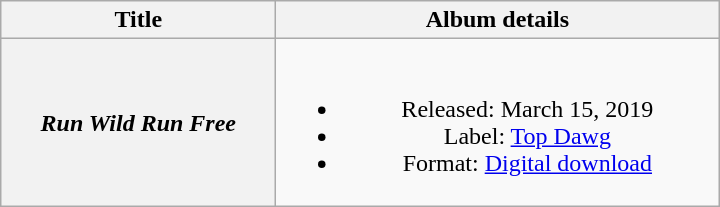<table class="wikitable plainrowheaders" style="text-align:center;">
<tr>
<th scope="col" style="width:11em;">Title</th>
<th scope="col" style="width:18em;">Album details</th>
</tr>
<tr>
<th scope="row"><em>Run Wild Run Free</em></th>
<td><br><ul><li>Released: March 15, 2019</li><li>Label: <a href='#'>Top Dawg</a></li><li>Format: <a href='#'>Digital download</a></li></ul></td>
</tr>
</table>
